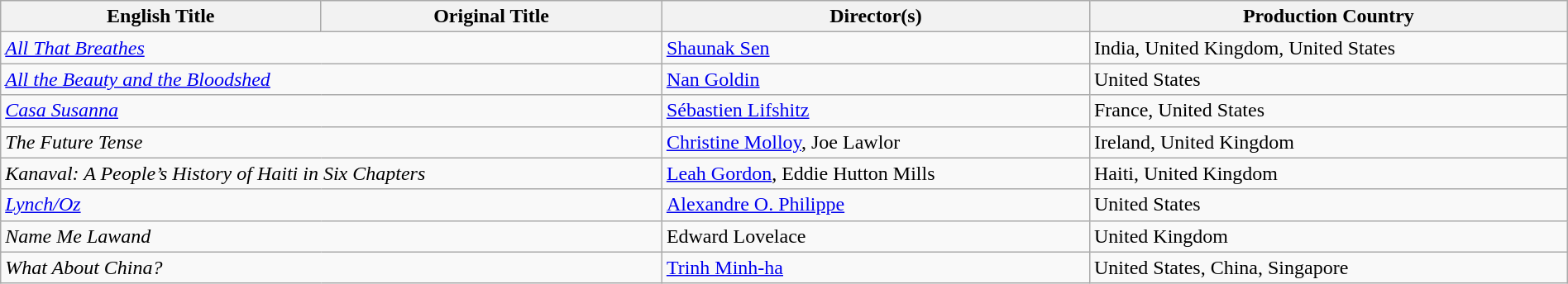<table class="sortable wikitable" style="width:100%; margin-bottom:4px">
<tr>
<th>English Title</th>
<th>Original Title</th>
<th>Director(s)</th>
<th>Production Country</th>
</tr>
<tr>
<td colspan="2"><em><a href='#'>All That Breathes</a></em></td>
<td><a href='#'>Shaunak Sen</a></td>
<td>India, United Kingdom, United States</td>
</tr>
<tr>
<td colspan="2"><em><a href='#'>All the Beauty and the Bloodshed</a></em></td>
<td><a href='#'>Nan Goldin</a></td>
<td>United States</td>
</tr>
<tr>
<td colspan="2"><em><a href='#'>Casa Susanna</a></em></td>
<td><a href='#'>Sébastien Lifshitz</a></td>
<td>France, United States</td>
</tr>
<tr>
<td colspan="2"><em>The Future Tense</em></td>
<td><a href='#'>Christine Molloy</a>, Joe Lawlor</td>
<td>Ireland, United Kingdom</td>
</tr>
<tr>
<td colspan="2"><em>Kanaval: A People’s History of Haiti in Six Chapters</em></td>
<td><a href='#'>Leah Gordon</a>, Eddie Hutton Mills</td>
<td>Haiti, United Kingdom</td>
</tr>
<tr>
<td colspan="2"><em><a href='#'>Lynch/Oz</a></em></td>
<td><a href='#'>Alexandre O. Philippe</a></td>
<td>United States</td>
</tr>
<tr>
<td colspan="2"><em>Name Me Lawand</em></td>
<td>Edward Lovelace</td>
<td>United Kingdom</td>
</tr>
<tr>
<td colspan="2"><em>What About China?</em></td>
<td><a href='#'>Trinh Minh-ha</a></td>
<td>United States, China, Singapore</td>
</tr>
</table>
